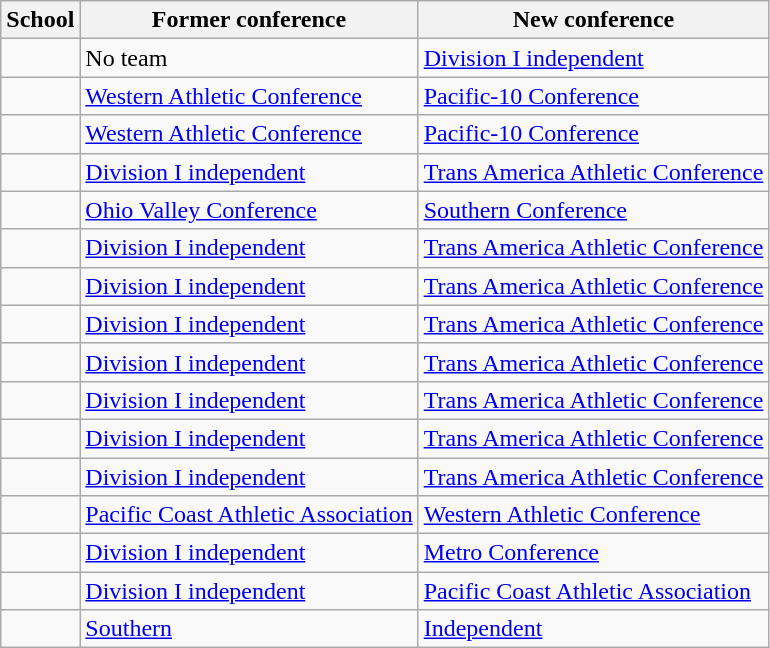<table class="wikitable sortable">
<tr>
<th>School</th>
<th>Former conference</th>
<th>New conference</th>
</tr>
<tr>
<td></td>
<td>No team</td>
<td><a href='#'>Division I independent</a></td>
</tr>
<tr>
<td></td>
<td><a href='#'>Western Athletic Conference</a></td>
<td><a href='#'>Pacific-10 Conference</a></td>
</tr>
<tr>
<td></td>
<td><a href='#'>Western Athletic Conference</a></td>
<td><a href='#'>Pacific-10 Conference</a></td>
</tr>
<tr>
<td></td>
<td><a href='#'>Division I independent</a></td>
<td><a href='#'>Trans America Athletic Conference</a></td>
</tr>
<tr>
<td></td>
<td><a href='#'>Ohio Valley Conference</a></td>
<td><a href='#'>Southern Conference</a></td>
</tr>
<tr>
<td></td>
<td><a href='#'>Division I independent</a></td>
<td><a href='#'>Trans America Athletic Conference</a></td>
</tr>
<tr>
<td></td>
<td><a href='#'>Division I independent</a></td>
<td><a href='#'>Trans America Athletic Conference</a></td>
</tr>
<tr>
<td></td>
<td><a href='#'>Division I independent</a></td>
<td><a href='#'>Trans America Athletic Conference</a></td>
</tr>
<tr>
<td></td>
<td><a href='#'>Division I independent</a></td>
<td><a href='#'>Trans America Athletic Conference</a></td>
</tr>
<tr>
<td></td>
<td><a href='#'>Division I independent</a></td>
<td><a href='#'>Trans America Athletic Conference</a></td>
</tr>
<tr>
<td></td>
<td><a href='#'>Division I independent</a></td>
<td><a href='#'>Trans America Athletic Conference</a></td>
</tr>
<tr>
<td></td>
<td><a href='#'>Division I independent</a></td>
<td><a href='#'>Trans America Athletic Conference</a></td>
</tr>
<tr>
<td></td>
<td><a href='#'>Pacific Coast Athletic Association</a></td>
<td><a href='#'>Western Athletic Conference</a></td>
</tr>
<tr>
<td></td>
<td><a href='#'>Division I independent</a></td>
<td><a href='#'>Metro Conference</a></td>
</tr>
<tr>
<td></td>
<td><a href='#'>Division I independent</a></td>
<td><a href='#'>Pacific Coast Athletic Association</a></td>
</tr>
<tr>
<td></td>
<td><a href='#'>Southern</a></td>
<td><a href='#'>Independent</a></td>
</tr>
</table>
